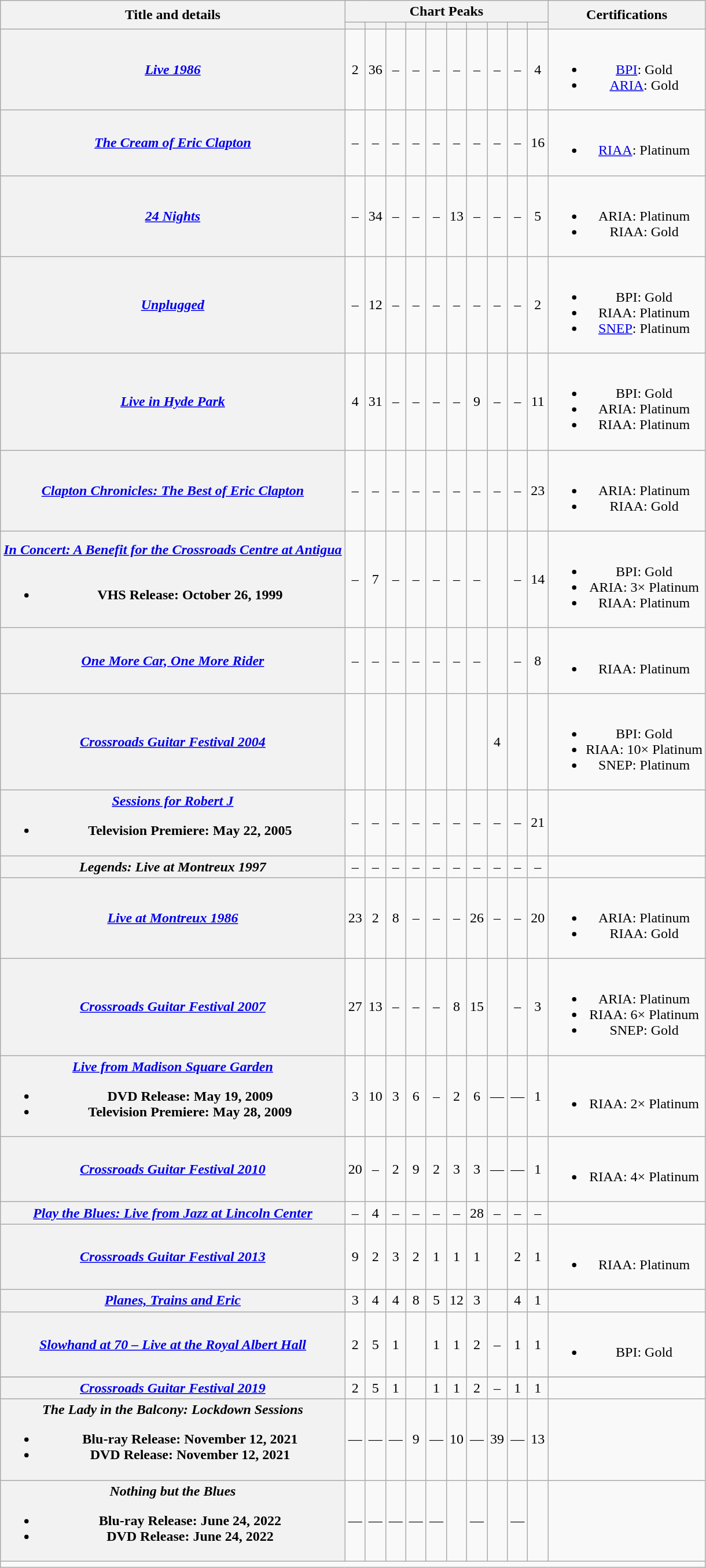<table class="wikitable plainrowheaders" style="text-align:center;">
<tr>
<th rowspan="2">Title and details</th>
<th colspan="10">Chart Peaks</th>
<th rowspan="2">Certifications</th>
</tr>
<tr>
<th></th>
<th></th>
<th></th>
<th></th>
<th></th>
<th></th>
<th></th>
<th></th>
<th></th>
<th></th>
</tr>
<tr>
<th scope="row"><em><a href='#'>Live 1986</a></em><br></th>
<td>2 </td>
<td>36<br></td>
<td>–</td>
<td>–</td>
<td>–</td>
<td>–</td>
<td>–</td>
<td>–</td>
<td>–</td>
<td>4<br></td>
<td><br><ul><li><a href='#'>BPI</a>: Gold</li><li><a href='#'>ARIA</a>: Gold</li></ul></td>
</tr>
<tr>
<th scope="row"><em><a href='#'>The Cream of Eric Clapton</a></em><br></th>
<td>–</td>
<td>–</td>
<td>–</td>
<td>–</td>
<td>–</td>
<td>–</td>
<td>–</td>
<td>–</td>
<td>–</td>
<td>16 <br></td>
<td><br><ul><li><a href='#'>RIAA</a>: Platinum</li></ul></td>
</tr>
<tr>
<th scope="row"><em><a href='#'>24 Nights</a></em><br></th>
<td>–</td>
<td>34<br></td>
<td>–</td>
<td>–</td>
<td>–</td>
<td>13<br></td>
<td>–</td>
<td>–</td>
<td>–</td>
<td>5</td>
<td><br><ul><li>ARIA: Platinum</li><li>RIAA: Gold</li></ul></td>
</tr>
<tr>
<th scope="row"><em><a href='#'>Unplugged</a></em><br></th>
<td>–</td>
<td>12</td>
<td>–</td>
<td>–</td>
<td>–</td>
<td>–</td>
<td>–</td>
<td>–</td>
<td>–</td>
<td>2 </td>
<td><br><ul><li>BPI: Gold</li><li>RIAA: Platinum</li><li><a href='#'>SNEP</a>: Platinum</li></ul></td>
</tr>
<tr>
<th scope="row"><em><a href='#'>Live in Hyde Park</a></em><br></th>
<td>4 </td>
<td>31 </td>
<td>–</td>
<td>–</td>
<td>–</td>
<td>–</td>
<td>9<br></td>
<td>–</td>
<td>–</td>
<td>11</td>
<td><br><ul><li>BPI: Gold</li><li>ARIA: Platinum</li><li>RIAA: Platinum</li></ul></td>
</tr>
<tr>
<th scope="row"><em><a href='#'>Clapton Chronicles: The Best of Eric Clapton</a></em><br></th>
<td>–</td>
<td>–</td>
<td>–</td>
<td>–</td>
<td>–</td>
<td>–</td>
<td>–</td>
<td>–</td>
<td>–</td>
<td>23</td>
<td><br><ul><li>ARIA: Platinum</li><li>RIAA: Gold</li></ul></td>
</tr>
<tr>
<th scope="row"><em><a href='#'>In Concert: A Benefit for the Crossroads Centre at Antigua</a></em><br><br><ul><li>VHS Release: October 26, 1999</li></ul></th>
<td>–</td>
<td>7 </td>
<td>–</td>
<td>–</td>
<td>–</td>
<td>–</td>
<td>–</td>
<td></td>
<td>–</td>
<td>14</td>
<td><br><ul><li>BPI: Gold</li><li>ARIA: 3× Platinum</li><li>RIAA: Platinum</li></ul></td>
</tr>
<tr>
<th scope="row"><em><a href='#'>One More Car, One More Rider</a></em><br></th>
<td>–</td>
<td>–</td>
<td>–</td>
<td>–</td>
<td>–</td>
<td>–</td>
<td>–</td>
<td></td>
<td>–</td>
<td>8 </td>
<td><br><ul><li>RIAA: Platinum</li></ul></td>
</tr>
<tr>
<th scope="row"><em><a href='#'>Crossroads Guitar Festival 2004</a></em><br></th>
<td></td>
<td></td>
<td></td>
<td></td>
<td></td>
<td></td>
<td></td>
<td>4</td>
<td></td>
<td></td>
<td><br><ul><li>BPI: Gold</li><li>RIAA: 10× Platinum</li><li>SNEP: Platinum</li></ul></td>
</tr>
<tr>
<th scope="row"><em><a href='#'>Sessions for Robert J</a></em><br><ul><li>Television Premiere: May 22, 2005</li></ul></th>
<td>–</td>
<td>–</td>
<td>–</td>
<td>–</td>
<td>–</td>
<td>–</td>
<td>–</td>
<td>–</td>
<td>–</td>
<td>21<br></td>
<td></td>
</tr>
<tr>
<th scope="row"><em>Legends: Live at Montreux 1997</em><br></th>
<td>–</td>
<td>–</td>
<td>–</td>
<td>–</td>
<td>–</td>
<td>–</td>
<td>–</td>
<td>–</td>
<td>–</td>
<td>–</td>
<td></td>
</tr>
<tr>
<th scope="row"><em><a href='#'>Live at Montreux 1986</a></em><br></th>
<td>23<br></td>
<td>2 </td>
<td>8<br></td>
<td>–</td>
<td>–</td>
<td>–</td>
<td>26<br></td>
<td>–</td>
<td>–</td>
<td>20</td>
<td><br><ul><li>ARIA: Platinum</li><li>RIAA: Gold</li></ul></td>
</tr>
<tr>
<th scope="row"><em><a href='#'>Crossroads Guitar Festival 2007</a></em><br></th>
<td>27<br></td>
<td>13 </td>
<td>–</td>
<td>–</td>
<td>–</td>
<td>8<br></td>
<td>15<br></td>
<td></td>
<td>–</td>
<td>3</td>
<td><br><ul><li>ARIA: Platinum</li><li>RIAA: 6× Platinum</li><li>SNEP: Gold</li></ul></td>
</tr>
<tr>
<th scope="row"><em><a href='#'>Live from Madison Square Garden</a></em><br><ul><li>DVD Release: May 19, 2009</li><li>Television Premiere: May 28, 2009</li></ul></th>
<td>3<br></td>
<td>10<br></td>
<td>3<br></td>
<td>6<br></td>
<td>–</td>
<td>2<br></td>
<td>6<br></td>
<td>—</td>
<td>—</td>
<td>1</td>
<td><br><ul><li>RIAA: 2× Platinum</li></ul></td>
</tr>
<tr>
<th scope="row"><em><a href='#'>Crossroads Guitar Festival 2010</a></em><br></th>
<td>20<br></td>
<td>–</td>
<td>2<br></td>
<td>9<br></td>
<td>2</td>
<td>3<br></td>
<td>3<br></td>
<td>—</td>
<td>—</td>
<td>1</td>
<td><br><ul><li>RIAA: 4× Platinum</li></ul></td>
</tr>
<tr>
<th scope="row"><em><a href='#'>Play the Blues: Live from Jazz at Lincoln Center</a></em></th>
<td>–</td>
<td>4<br></td>
<td>–</td>
<td>–</td>
<td>–</td>
<td>–</td>
<td>28<br></td>
<td>–</td>
<td>–</td>
<td>–</td>
<td></td>
</tr>
<tr>
<th scope="row"><em><a href='#'>Crossroads Guitar Festival 2013</a></em><br></th>
<td>9<br></td>
<td>2<br></td>
<td>3<br></td>
<td>2<br></td>
<td>1</td>
<td>1<br></td>
<td>1<br></td>
<td></td>
<td>2<br></td>
<td>1</td>
<td><br><ul><li>RIAA: Platinum</li></ul></td>
</tr>
<tr>
<th scope="row"><em><a href='#'>Planes, Trains and Eric</a></em><br></th>
<td>3<br></td>
<td>4<br></td>
<td>4<br></td>
<td>8<br></td>
<td>5<br></td>
<td>12<br></td>
<td>3<br></td>
<td></td>
<td>4<br></td>
<td>1<br></td>
<td></td>
</tr>
<tr>
<th scope="row"><em><a href='#'>Slowhand at 70 – Live at the Royal Albert Hall</a></em><br></th>
<td>2<br></td>
<td>5<br></td>
<td>1<br></td>
<td></td>
<td>1<br></td>
<td>1<br></td>
<td>2<br></td>
<td>–</td>
<td>1<br></td>
<td>1<br></td>
<td><br><ul><li>BPI: Gold</li></ul></td>
</tr>
<tr>
</tr>
<tr>
<th scope="row"><em><a href='#'>Crossroads Guitar Festival 2019</a></em><br></th>
<td>2<br></td>
<td>5<br></td>
<td>1<br></td>
<td></td>
<td>1<br></td>
<td>1<br></td>
<td>2<br></td>
<td>–</td>
<td>1<br></td>
<td>1<br></td>
<td></td>
</tr>
<tr>
<th scope="row"><em>The Lady in the Balcony: Lockdown Sessions</em><br><ul><li>Blu-ray Release: November 12, 2021</li><li>DVD Release: November 12, 2021</li></ul></th>
<td>—</td>
<td>—</td>
<td>—</td>
<td>9</td>
<td>—</td>
<td>10</td>
<td>—</td>
<td>39<br></td>
<td>—</td>
<td>13</td>
<td></td>
</tr>
<tr>
<th scope="row"><em>Nothing but the Blues</em><br><ul><li>Blu-ray Release: June 24, 2022</li><li>DVD Release: June 24, 2022</li></ul></th>
<td>—</td>
<td>—</td>
<td>—</td>
<td>—</td>
<td>—</td>
<td></td>
<td>—</td>
<td></td>
<td>—</td>
<td></td>
<td></td>
</tr>
<tr>
<td colspan="13"></td>
</tr>
</table>
